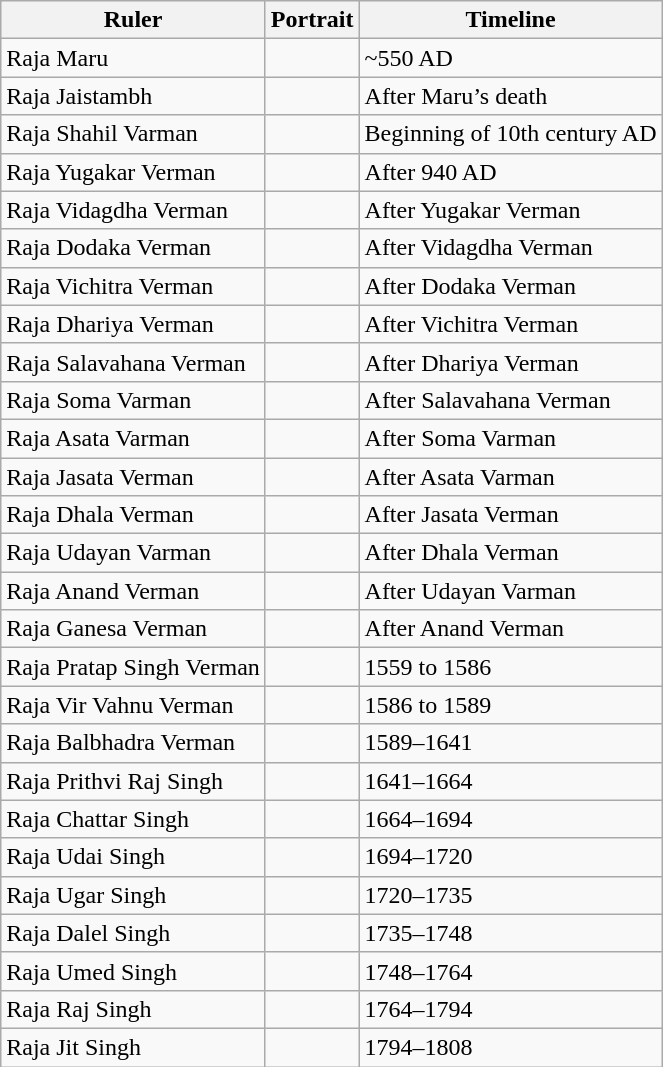<table class="wikitable">
<tr>
<th>Ruler</th>
<th>Portrait</th>
<th>Timeline</th>
</tr>
<tr>
<td>Raja Maru</td>
<td></td>
<td>~550 AD</td>
</tr>
<tr>
<td>Raja Jaistambh</td>
<td></td>
<td>After Maru’s death</td>
</tr>
<tr>
<td>Raja Shahil Varman</td>
<td></td>
<td>Beginning of 10th century AD</td>
</tr>
<tr>
<td>Raja Yugakar Verman</td>
<td></td>
<td>After 940 AD</td>
</tr>
<tr>
<td>Raja Vidagdha Verman</td>
<td></td>
<td>After Yugakar Verman</td>
</tr>
<tr>
<td>Raja Dodaka Verman</td>
<td></td>
<td>After Vidagdha Verman</td>
</tr>
<tr>
<td>Raja Vichitra Verman</td>
<td></td>
<td>After Dodaka Verman</td>
</tr>
<tr>
<td>Raja Dhariya Verman</td>
<td></td>
<td>After Vichitra Verman</td>
</tr>
<tr>
<td>Raja Salavahana Verman</td>
<td></td>
<td>After Dhariya Verman</td>
</tr>
<tr>
<td>Raja Soma Varman</td>
<td></td>
<td>After Salavahana Verman</td>
</tr>
<tr>
<td>Raja Asata Varman</td>
<td></td>
<td>After Soma Varman</td>
</tr>
<tr>
<td>Raja Jasata Verman</td>
<td></td>
<td>After Asata Varman</td>
</tr>
<tr>
<td>Raja Dhala Verman</td>
<td></td>
<td>After Jasata Verman</td>
</tr>
<tr>
<td>Raja Udayan Varman</td>
<td></td>
<td>After Dhala Verman</td>
</tr>
<tr>
<td>Raja Anand Verman</td>
<td></td>
<td>After Udayan Varman</td>
</tr>
<tr>
<td>Raja Ganesa Verman</td>
<td></td>
<td>After Anand Verman</td>
</tr>
<tr>
<td>Raja Pratap Singh Verman</td>
<td></td>
<td>1559 to 1586</td>
</tr>
<tr>
<td>Raja Vir Vahnu Verman</td>
<td></td>
<td>1586 to 1589</td>
</tr>
<tr>
<td>Raja Balbhadra Verman</td>
<td></td>
<td>1589–1641</td>
</tr>
<tr>
<td>Raja Prithvi Raj Singh</td>
<td></td>
<td>1641–1664</td>
</tr>
<tr>
<td>Raja Chattar Singh</td>
<td></td>
<td>1664–1694</td>
</tr>
<tr>
<td>Raja Udai Singh</td>
<td></td>
<td>1694–1720</td>
</tr>
<tr>
<td>Raja Ugar Singh</td>
<td></td>
<td>1720–1735</td>
</tr>
<tr>
<td>Raja Dalel Singh</td>
<td></td>
<td>1735–1748</td>
</tr>
<tr>
<td>Raja Umed Singh</td>
<td></td>
<td>1748–1764</td>
</tr>
<tr>
<td>Raja Raj Singh</td>
<td></td>
<td>1764–1794</td>
</tr>
<tr>
<td>Raja Jit Singh</td>
<td></td>
<td>1794–1808</td>
</tr>
</table>
